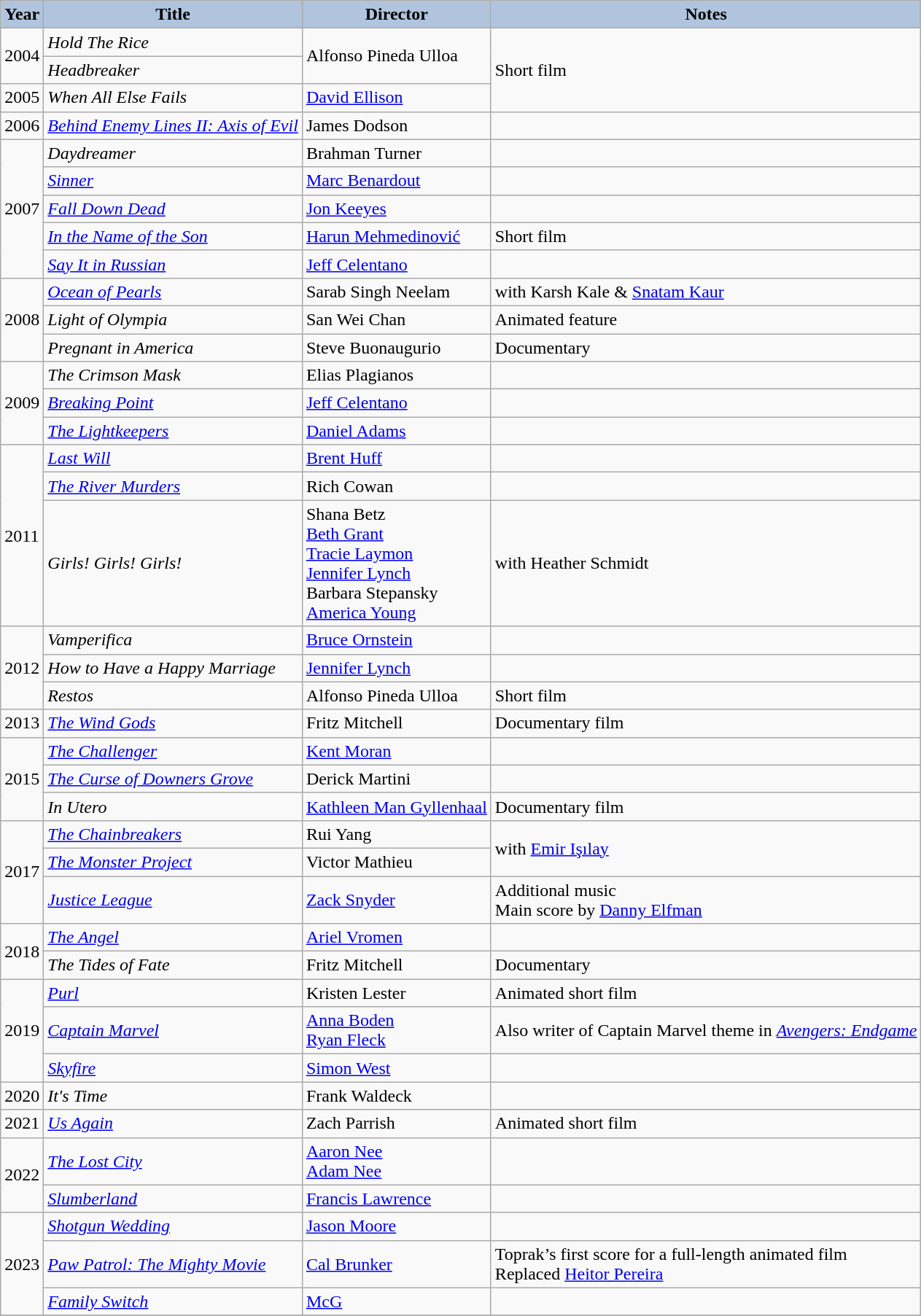<table class="wikitable">
<tr style="text-align:center;">
<th style="background:#B0C4DE;">Year</th>
<th style="background:#B0C4DE;">Title</th>
<th style="background:#B0C4DE;">Director</th>
<th style="background:#B0C4DE;">Notes</th>
</tr>
<tr>
<td rowspan="2">2004</td>
<td><em>Hold The Rice</em></td>
<td rowspan="2">Alfonso Pineda Ulloa</td>
<td rowspan="3">Short film</td>
</tr>
<tr>
<td><em>Headbreaker</em></td>
</tr>
<tr>
<td>2005</td>
<td><em>When All Else Fails</em></td>
<td><a href='#'>David Ellison</a></td>
</tr>
<tr>
<td>2006</td>
<td><em><a href='#'>Behind Enemy Lines II: Axis of Evil</a></em></td>
<td>James Dodson</td>
<td></td>
</tr>
<tr>
<td rowspan="5">2007</td>
<td><em>Daydreamer</em></td>
<td>Brahman Turner</td>
<td></td>
</tr>
<tr>
<td><em><a href='#'>Sinner</a></em></td>
<td><a href='#'>Marc Benardout</a></td>
<td></td>
</tr>
<tr>
<td><em><a href='#'>Fall Down Dead</a></em></td>
<td><a href='#'>Jon Keeyes</a></td>
<td></td>
</tr>
<tr>
<td><em><a href='#'>In the Name of the Son</a></em></td>
<td><a href='#'>Harun Mehmedinović</a></td>
<td>Short film</td>
</tr>
<tr>
<td><em><a href='#'>Say It in Russian</a></em></td>
<td><a href='#'>Jeff Celentano</a></td>
<td></td>
</tr>
<tr>
<td rowspan="3">2008</td>
<td><em><a href='#'>Ocean of Pearls</a></em></td>
<td>Sarab Singh Neelam</td>
<td>with Karsh Kale & <a href='#'>Snatam Kaur</a></td>
</tr>
<tr>
<td><em>Light of Olympia</em></td>
<td>San Wei Chan</td>
<td>Animated feature</td>
</tr>
<tr>
<td><em>Pregnant in America</em></td>
<td>Steve Buonaugurio</td>
<td>Documentary</td>
</tr>
<tr>
<td rowspan="3">2009</td>
<td><em>The Crimson Mask</em></td>
<td>Elias Plagianos</td>
<td></td>
</tr>
<tr>
<td><em><a href='#'>Breaking Point</a></em></td>
<td><a href='#'>Jeff Celentano</a></td>
<td></td>
</tr>
<tr>
<td><em><a href='#'>The Lightkeepers</a></em></td>
<td><a href='#'>Daniel Adams</a></td>
<td></td>
</tr>
<tr>
<td rowspan="3">2011</td>
<td><em><a href='#'>Last Will</a></em></td>
<td><a href='#'>Brent Huff</a></td>
<td></td>
</tr>
<tr>
<td><em><a href='#'>The River Murders</a></em></td>
<td>Rich Cowan</td>
<td></td>
</tr>
<tr>
<td><em>Girls! Girls! Girls!</em></td>
<td>Shana Betz<br><a href='#'>Beth Grant</a><br><a href='#'>Tracie Laymon</a><br><a href='#'>Jennifer Lynch</a><br>Barbara Stepansky<br><a href='#'>America Young</a></td>
<td>with Heather Schmidt</td>
</tr>
<tr>
<td rowspan="3">2012</td>
<td><em>Vamperifica</em></td>
<td><a href='#'>Bruce Ornstein</a></td>
<td></td>
</tr>
<tr>
<td><em>How to Have a Happy Marriage</em></td>
<td><a href='#'>Jennifer Lynch</a></td>
<td></td>
</tr>
<tr>
<td><em>Restos</em></td>
<td>Alfonso Pineda Ulloa</td>
<td>Short film</td>
</tr>
<tr>
<td>2013</td>
<td><em><a href='#'>The Wind Gods</a></em></td>
<td>Fritz Mitchell</td>
<td>Documentary film</td>
</tr>
<tr>
<td rowspan="3">2015</td>
<td><a href='#'><em>The Challenger</em></a></td>
<td><a href='#'>Kent Moran</a></td>
<td></td>
</tr>
<tr>
<td><em><a href='#'>The Curse of Downers Grove</a></em></td>
<td>Derick Martini</td>
<td></td>
</tr>
<tr>
<td><em>In Utero</em></td>
<td><a href='#'>Kathleen Man Gyllenhaal</a></td>
<td>Documentary film</td>
</tr>
<tr>
<td rowspan="3">2017</td>
<td><em><a href='#'>The Chainbreakers</a></em></td>
<td>Rui Yang</td>
<td rowspan=2>with <a href='#'>Emir Işılay</a></td>
</tr>
<tr>
<td><em><a href='#'>The Monster Project</a></em></td>
<td>Victor Mathieu</td>
</tr>
<tr>
<td><em><a href='#'>Justice League</a></em></td>
<td><a href='#'>Zack Snyder</a></td>
<td>Additional music<br>Main score by <a href='#'>Danny Elfman</a></td>
</tr>
<tr>
<td rowspan="2">2018</td>
<td><em><a href='#'>The Angel</a></em></td>
<td><a href='#'>Ariel Vromen</a></td>
<td></td>
</tr>
<tr>
<td><em>The Tides of Fate</em></td>
<td>Fritz Mitchell</td>
<td>Documentary</td>
</tr>
<tr>
<td rowspan="3">2019</td>
<td><em><a href='#'>Purl</a></em></td>
<td>Kristen Lester</td>
<td>Animated short film</td>
</tr>
<tr>
<td><em><a href='#'>Captain Marvel</a></em></td>
<td><a href='#'>Anna Boden</a><br><a href='#'>Ryan Fleck</a></td>
<td>Also writer of Captain Marvel theme in <em><a href='#'>Avengers: Endgame</a></em></td>
</tr>
<tr>
<td><em><a href='#'>Skyfire</a></em></td>
<td><a href='#'>Simon West</a></td>
<td></td>
</tr>
<tr>
<td>2020</td>
<td><em>It's Time</em></td>
<td>Frank Waldeck</td>
<td></td>
</tr>
<tr>
<td>2021</td>
<td><em><a href='#'>Us Again</a></em></td>
<td>Zach Parrish</td>
<td>Animated short film</td>
</tr>
<tr>
<td rowspan="2">2022</td>
<td><em><a href='#'>The Lost City</a></em></td>
<td><a href='#'>Aaron Nee<br>Adam Nee</a></td>
<td></td>
</tr>
<tr>
<td><em><a href='#'>Slumberland</a></em></td>
<td><a href='#'>Francis Lawrence</a></td>
<td></td>
</tr>
<tr>
<td rowspan="3">2023</td>
<td><em><a href='#'>Shotgun Wedding</a></em></td>
<td><a href='#'>Jason Moore</a></td>
<td></td>
</tr>
<tr>
<td><em><a href='#'>Paw Patrol: The Mighty Movie</a></em></td>
<td><a href='#'>Cal Brunker</a></td>
<td>Toprak’s first score for a full-length animated film<br>Replaced <a href='#'>Heitor Pereira</a></td>
</tr>
<tr>
<td><em><a href='#'>Family Switch</a></em></td>
<td><a href='#'>McG</a></td>
<td></td>
</tr>
<tr>
</tr>
</table>
